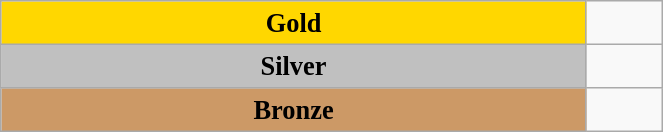<table class="wikitable" style=" text-align:center; font-size:110%;" width="35%">
<tr>
<td bgcolor="gold"><strong>Gold</strong></td>
<td align=left></td>
</tr>
<tr>
<td bgcolor="silver"><strong>Silver</strong></td>
<td align=left></td>
</tr>
<tr>
<td bgcolor="#cc9966"><strong>Bronze</strong></td>
<td align=left></td>
</tr>
</table>
